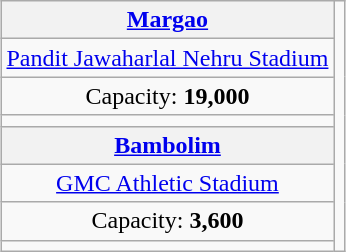<table class="wikitable" style="margin:1em auto; text-align:center">
<tr>
<th><a href='#'>Margao</a></th>
<td rowspan=8></td>
</tr>
<tr>
<td><a href='#'>Pandit Jawaharlal Nehru Stadium</a></td>
</tr>
<tr>
<td>Capacity: <strong>19,000</strong></td>
</tr>
<tr>
<td></td>
</tr>
<tr>
<th><a href='#'>Bambolim</a></th>
</tr>
<tr>
<td><a href='#'>GMC Athletic Stadium</a></td>
</tr>
<tr>
<td>Capacity: <strong>3,600</strong></td>
</tr>
<tr>
<td></td>
</tr>
</table>
